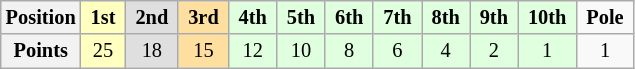<table class="wikitable" style="font-size:85%; text-align:center">
<tr>
<th>Position</th>
<td style="background:#FFFFBF;"> <strong>1st</strong> </td>
<td style="background:#DFDFDF;"> <strong>2nd</strong> </td>
<td style="background:#FFDF9F;"> <strong>3rd</strong> </td>
<td style="background:#DFFFDF;"> <strong>4th</strong> </td>
<td style="background:#DFFFDF;"> <strong>5th</strong> </td>
<td style="background:#DFFFDF;"> <strong>6th</strong> </td>
<td style="background:#DFFFDF;"> <strong>7th</strong> </td>
<td style="background:#DFFFDF;"> <strong>8th</strong> </td>
<td style="background:#DFFFDF;"> <strong>9th</strong> </td>
<td style="background:#DFFFDF;"> <strong>10th</strong> </td>
<td> <strong>Pole</strong> </td>
</tr>
<tr>
<th>Points</th>
<td style="background:#FFFFBF;">25</td>
<td style="background:#DFDFDF;">18</td>
<td style="background:#FFDF9F;">15</td>
<td style="background:#DFFFDF;">12</td>
<td style="background:#DFFFDF;">10</td>
<td style="background:#DFFFDF;">8</td>
<td style="background:#DFFFDF;">6</td>
<td style="background:#DFFFDF;">4</td>
<td style="background:#DFFFDF;">2</td>
<td style="background:#DFFFDF;">1</td>
<td>1</td>
</tr>
</table>
